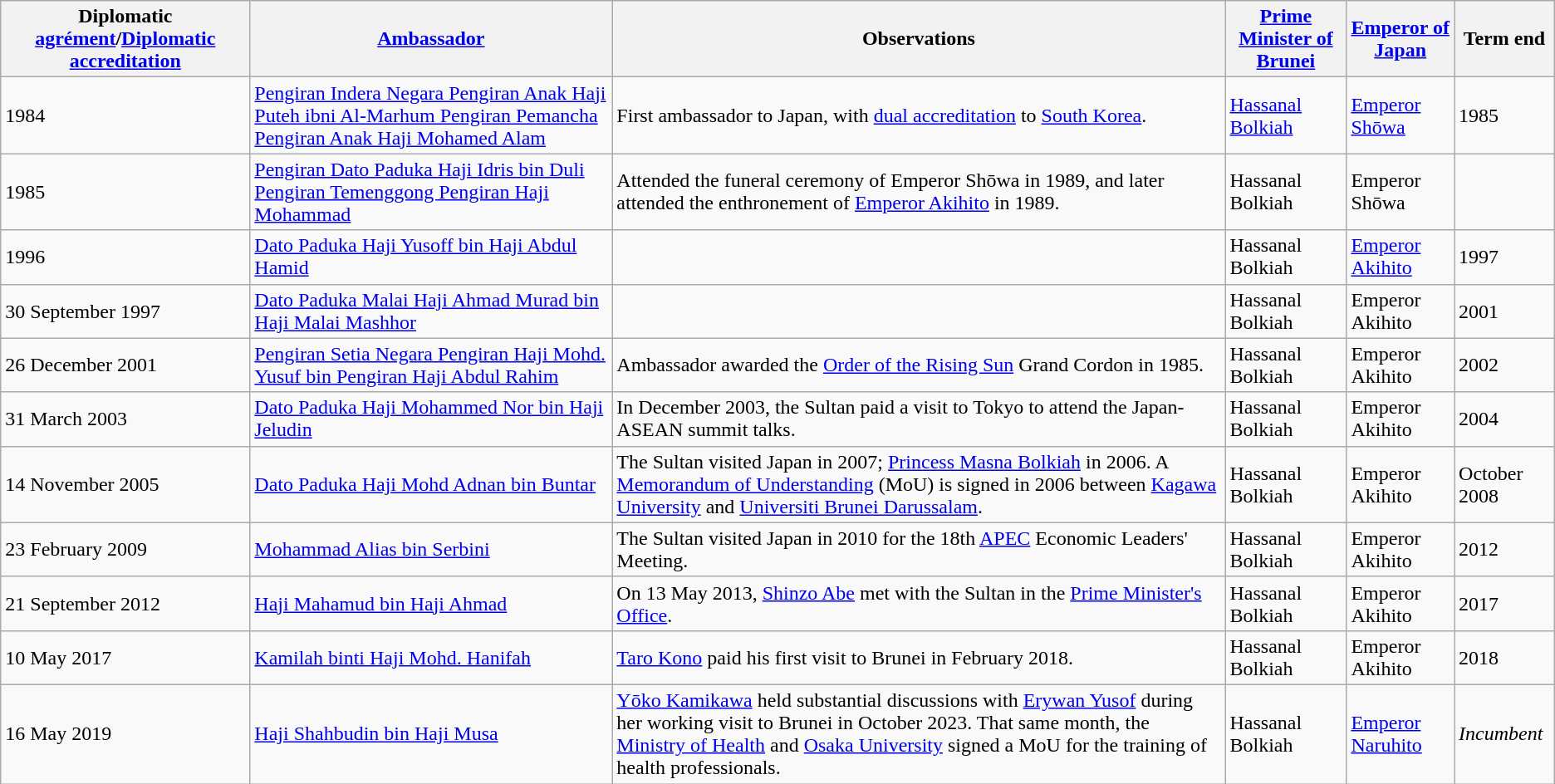<table class="wikitable sortable">
<tr>
<th>Diplomatic <a href='#'>agrément</a>/<a href='#'>Diplomatic accreditation</a></th>
<th><a href='#'>Ambassador</a></th>
<th>Observations</th>
<th><a href='#'>Prime Minister of Brunei</a></th>
<th><a href='#'>Emperor of Japan</a></th>
<th>Term end</th>
</tr>
<tr>
<td>1984</td>
<td><a href='#'>Pengiran Indera Negara Pengiran Anak Haji Puteh ibni Al-Marhum Pengiran Pemancha Pengiran Anak Haji Mohamed Alam</a></td>
<td>First ambassador to Japan, with <a href='#'>dual accreditation</a> to <a href='#'>South Korea</a>.</td>
<td><a href='#'>Hassanal Bolkiah</a></td>
<td><a href='#'>Emperor Shōwa</a></td>
<td>1985</td>
</tr>
<tr>
<td>1985</td>
<td><a href='#'>Pengiran Dato Paduka Haji Idris bin Duli Pengiran Temenggong Pengiran Haji Mohammad</a></td>
<td>Attended the funeral ceremony of Emperor Shōwa in 1989, and later attended the enthronement of <a href='#'>Emperor Akihito</a> in 1989.</td>
<td>Hassanal Bolkiah</td>
<td>Emperor Shōwa</td>
<td></td>
</tr>
<tr>
<td>1996</td>
<td><a href='#'>Dato Paduka Haji Yusoff bin Haji Abdul Hamid</a></td>
<td></td>
<td>Hassanal Bolkiah</td>
<td><a href='#'>Emperor Akihito</a></td>
<td>1997</td>
</tr>
<tr>
<td>30 September 1997</td>
<td><a href='#'>Dato Paduka Malai Haji Ahmad Murad bin Haji Malai Mashhor</a></td>
<td></td>
<td>Hassanal Bolkiah</td>
<td>Emperor Akihito</td>
<td>2001</td>
</tr>
<tr>
<td>26 December 2001</td>
<td><a href='#'>Pengiran Setia Negara Pengiran Haji Mohd. Yusuf bin Pengiran Haji Abdul Rahim</a></td>
<td>Ambassador awarded the <a href='#'>Order of the Rising Sun</a> Grand Cordon in 1985.</td>
<td>Hassanal Bolkiah</td>
<td>Emperor Akihito</td>
<td>2002</td>
</tr>
<tr>
<td>31 March 2003</td>
<td><a href='#'>Dato Paduka Haji Mohammed Nor bin Haji Jeludin</a></td>
<td>In December 2003, the Sultan paid a visit to Tokyo to attend the Japan-ASEAN summit talks.</td>
<td>Hassanal Bolkiah</td>
<td>Emperor Akihito</td>
<td>2004</td>
</tr>
<tr>
<td>14 November 2005</td>
<td><a href='#'>Dato Paduka Haji Mohd Adnan bin Buntar</a></td>
<td>The Sultan visited Japan in 2007; <a href='#'>Princess Masna Bolkiah</a> in 2006. A <a href='#'>Memorandum of Understanding</a> (MoU) is signed in 2006 between <a href='#'>Kagawa University</a> and <a href='#'>Universiti Brunei Darussalam</a>.</td>
<td>Hassanal Bolkiah</td>
<td>Emperor Akihito</td>
<td>October 2008</td>
</tr>
<tr>
<td>23 February 2009</td>
<td><a href='#'>Mohammad Alias bin Serbini</a></td>
<td>The Sultan visited Japan in 2010 for the 18th <a href='#'>APEC</a> Economic Leaders' Meeting.</td>
<td>Hassanal Bolkiah</td>
<td>Emperor Akihito</td>
<td>2012</td>
</tr>
<tr>
<td>21 September 2012</td>
<td><a href='#'>Haji Mahamud bin Haji Ahmad</a></td>
<td>On 13 May 2013, <a href='#'>Shinzo Abe</a> met with the Sultan in the <a href='#'>Prime Minister's Office</a>.</td>
<td>Hassanal Bolkiah</td>
<td>Emperor Akihito</td>
<td>2017</td>
</tr>
<tr>
<td>10 May 2017</td>
<td><a href='#'>Kamilah binti Haji Mohd. Hanifah</a></td>
<td><a href='#'>Taro Kono</a> paid his first visit to Brunei in February 2018.</td>
<td>Hassanal Bolkiah</td>
<td>Emperor Akihito</td>
<td>2018</td>
</tr>
<tr>
<td>16 May 2019</td>
<td><a href='#'>Haji Shahbudin bin Haji Musa</a></td>
<td><a href='#'>Yōko Kamikawa</a> held substantial discussions with <a href='#'>Erywan Yusof</a> during her working visit to Brunei in October 2023. That same month, the <a href='#'>Ministry of Health</a> and <a href='#'>Osaka University</a> signed a MoU for the training of health professionals.</td>
<td>Hassanal Bolkiah</td>
<td><a href='#'>Emperor Naruhito</a></td>
<td><em>Incumbent</em></td>
</tr>
</table>
